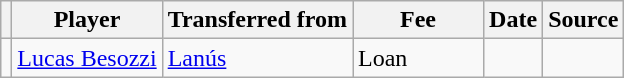<table class="wikitable plainrowheaders sortable">
<tr>
<th></th>
<th scope="col">Player</th>
<th>Transferred from</th>
<th style="width: 80px;">Fee</th>
<th scope="col">Date</th>
<th scope="col">Source</th>
</tr>
<tr>
<td align="center"></td>
<td> <a href='#'>Lucas Besozzi</a></td>
<td> <a href='#'>Lanús</a></td>
<td>Loan</td>
<td></td>
<td></td>
</tr>
</table>
